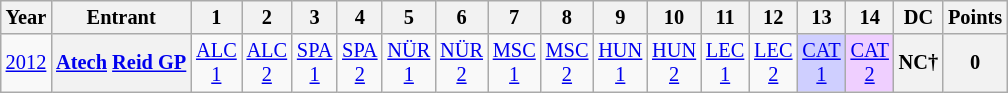<table class="wikitable" style="text-align:center; font-size:85%">
<tr>
<th>Year</th>
<th>Entrant</th>
<th>1</th>
<th>2</th>
<th>3</th>
<th>4</th>
<th>5</th>
<th>6</th>
<th>7</th>
<th>8</th>
<th>9</th>
<th>10</th>
<th>11</th>
<th>12</th>
<th>13</th>
<th>14</th>
<th>DC</th>
<th>Points</th>
</tr>
<tr>
<td><a href='#'>2012</a></td>
<th nowrap><a href='#'>Atech</a> <a href='#'>Reid GP</a></th>
<td><a href='#'>ALC<br>1</a></td>
<td><a href='#'>ALC<br>2</a></td>
<td><a href='#'>SPA<br>1</a></td>
<td><a href='#'>SPA<br>2</a></td>
<td><a href='#'>NÜR<br>1</a></td>
<td><a href='#'>NÜR<br>2</a></td>
<td><a href='#'>MSC<br>1</a></td>
<td><a href='#'>MSC<br>2</a></td>
<td><a href='#'>HUN<br>1</a></td>
<td><a href='#'>HUN<br>2</a></td>
<td><a href='#'>LEC<br>1</a></td>
<td><a href='#'>LEC<br>2</a></td>
<td style="background:#cfcfff;"><a href='#'>CAT<br>1</a><br></td>
<td style="background:#efcfff;"><a href='#'>CAT<br>2</a><br></td>
<th>NC†</th>
<th>0</th>
</tr>
</table>
